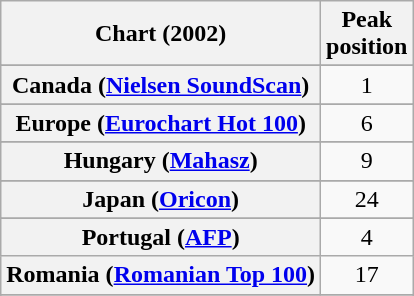<table class="wikitable sortable plainrowheaders" style="text-align:center">
<tr>
<th scope="col">Chart (2002)</th>
<th scope="col">Peak<br>position</th>
</tr>
<tr>
</tr>
<tr>
</tr>
<tr>
</tr>
<tr>
</tr>
<tr>
<th scope="row">Canada (<a href='#'>Nielsen SoundScan</a>)</th>
<td>1</td>
</tr>
<tr>
</tr>
<tr>
<th scope="row">Europe (<a href='#'>Eurochart Hot 100</a>)</th>
<td>6</td>
</tr>
<tr>
</tr>
<tr>
</tr>
<tr>
</tr>
<tr>
<th scope="row">Hungary (<a href='#'>Mahasz</a>)</th>
<td>9</td>
</tr>
<tr>
</tr>
<tr>
</tr>
<tr>
<th scope="row">Japan (<a href='#'>Oricon</a>)</th>
<td>24</td>
</tr>
<tr>
</tr>
<tr>
</tr>
<tr>
<th scope="row">Portugal (<a href='#'>AFP</a>)</th>
<td>4</td>
</tr>
<tr>
<th scope="row">Romania (<a href='#'>Romanian Top 100</a>)</th>
<td>17</td>
</tr>
<tr>
</tr>
<tr>
</tr>
<tr>
</tr>
<tr>
</tr>
<tr>
</tr>
<tr>
</tr>
<tr>
</tr>
<tr>
</tr>
<tr>
</tr>
<tr>
</tr>
</table>
